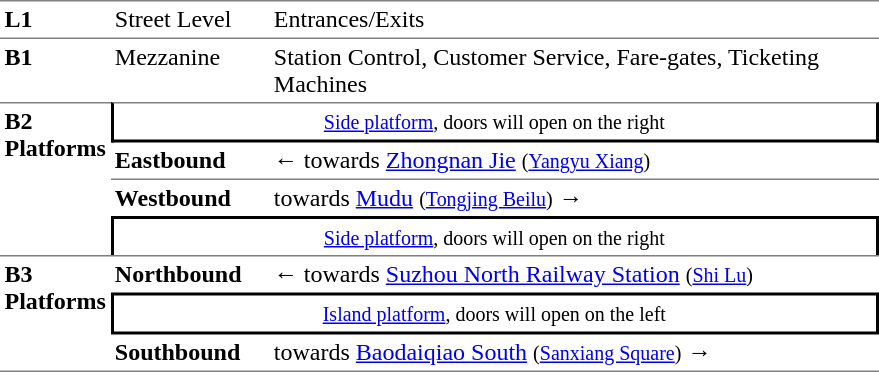<table table border=0 cellspacing=0 cellpadding=3>
<tr>
<td style="border-top:solid 1px gray;" width=50 valign=top><strong>L1</strong></td>
<td style="border-top:solid 1px gray;" width=100 valign=top>Street Level</td>
<td style="border-top:solid 1px gray;" width=400 valign=top>Entrances/Exits</td>
</tr>
<tr>
<td style="border-top:solid 1px gray;" width=50 valign=top><strong>B1</strong></td>
<td style="border-top:solid 1px gray;" width=100 valign=top>Mezzanine</td>
<td style="border-top:solid 1px gray;" width=400 valign=top>Station Control, Customer Service, Fare-gates, Ticketing Machines</td>
</tr>
<tr>
<td style="border-top:solid 1px gray;" rowspan=4 valign=top><strong>B2<br>Platforms</strong></td>
<td style="border-top:solid 1px gray;border-right:solid 2px black;border-left:solid 2px black;border-bottom:solid 2px black;text-align:center;" colspan=2><small><a href='#'>Side platform</a>, doors will open on the right</small></td>
</tr>
<tr>
<td width=100 valign=top><strong>Eastbound</strong></td>
<td width=400 valign=top>←  towards <a href='#'>Zhongnan Jie</a> <small>(<a href='#'>Yangyu Xiang</a>)</small></td>
</tr>
<tr>
<td style="border-top:solid 1px gray;"><strong>Westbound</strong></td>
<td style="border-top:solid 1px gray;"> towards <a href='#'>Mudu</a> <small>(<a href='#'>Tongjing Beilu</a>)</small> →</td>
</tr>
<tr>
<td style="border-right:solid 2px black;border-left:solid 2px black;border-top:solid 2px black;text-align:center;" colspan=2><small><a href='#'>Side platform</a>, doors will open on the right</small></td>
</tr>
<tr>
<td style="border-top:solid 1px gray;border-bottom:solid 1px gray;" rowspan=3 valign=top><strong>B3<br>Platforms</strong></td>
<td style="border-top:solid 1px gray;"><strong>Northbound</strong></td>
<td style="border-top:solid 1px gray;">←  towards <a href='#'>Suzhou North Railway Station</a> <small>(<a href='#'>Shi Lu</a>)</small></td>
</tr>
<tr>
<td style="border-top:solid 2px black;border-right:solid 2px black;border-left:solid 2px black;border-bottom:solid 2px black;text-align:center;" colspan=2><small><a href='#'>Island platform</a>, doors will open on the left</small></td>
</tr>
<tr>
<td style="border-bottom:solid 1px gray;"><strong>Southbound</strong></td>
<td style="border-bottom:solid 1px gray;"> towards <a href='#'>Baodaiqiao South</a> <small>(<a href='#'>Sanxiang Square</a>)</small> →</td>
</tr>
</table>
